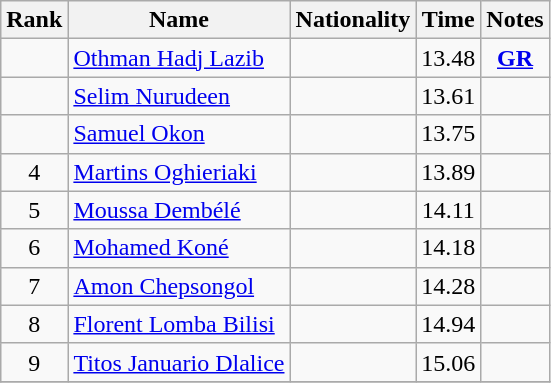<table class="wikitable sortable" style="text-align:center">
<tr>
<th>Rank</th>
<th>Name</th>
<th>Nationality</th>
<th>Time</th>
<th>Notes</th>
</tr>
<tr>
<td></td>
<td align=left><a href='#'>Othman Hadj Lazib</a></td>
<td align=left></td>
<td>13.48</td>
<td><strong><a href='#'>GR</a></strong></td>
</tr>
<tr>
<td></td>
<td align=left><a href='#'>Selim Nurudeen</a></td>
<td align=left></td>
<td>13.61</td>
<td></td>
</tr>
<tr>
<td></td>
<td align=left><a href='#'>Samuel Okon</a></td>
<td align=left></td>
<td>13.75</td>
<td></td>
</tr>
<tr>
<td>4</td>
<td align=left><a href='#'>Martins Oghieriaki</a></td>
<td align=left></td>
<td>13.89</td>
<td></td>
</tr>
<tr>
<td>5</td>
<td align=left><a href='#'>Moussa Dembélé</a></td>
<td align=left></td>
<td>14.11</td>
<td></td>
</tr>
<tr>
<td>6</td>
<td align=left><a href='#'>Mohamed Koné</a></td>
<td align=left></td>
<td>14.18</td>
<td></td>
</tr>
<tr>
<td>7</td>
<td align=left><a href='#'>Amon Chepsongol</a></td>
<td align=left></td>
<td>14.28</td>
<td></td>
</tr>
<tr>
<td>8</td>
<td align=left><a href='#'>Florent Lomba Bilisi</a></td>
<td align=left></td>
<td>14.94</td>
<td></td>
</tr>
<tr>
<td>9</td>
<td align=left><a href='#'>Titos Januario Dlalice</a></td>
<td align=left></td>
<td>15.06</td>
<td></td>
</tr>
<tr>
</tr>
</table>
